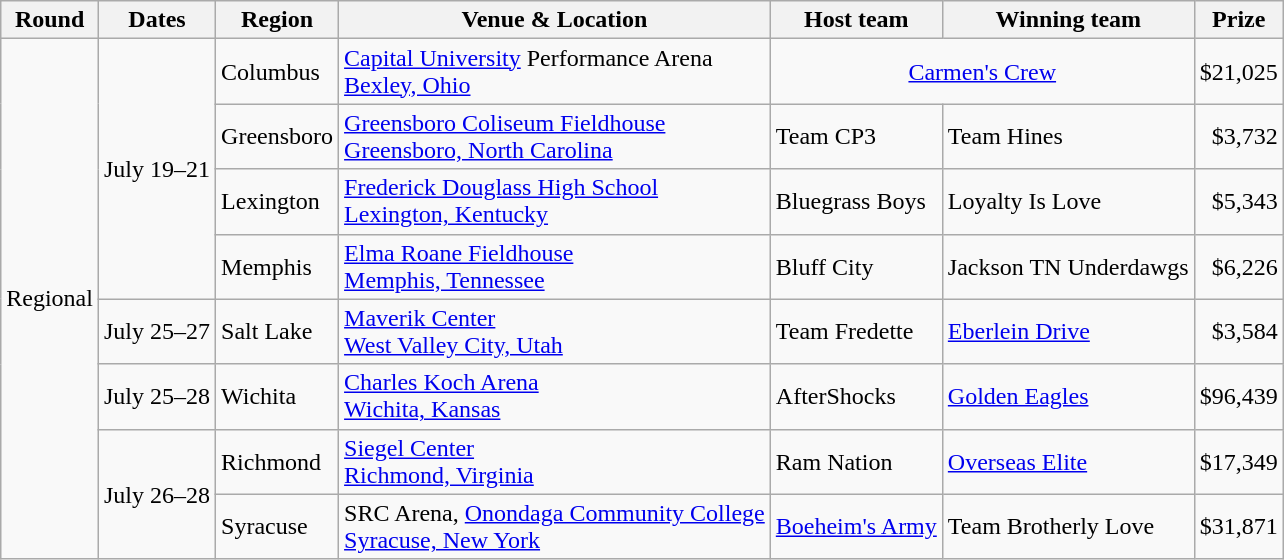<table class="wikitable">
<tr>
<th>Round</th>
<th>Dates</th>
<th>Region</th>
<th>Venue & Location</th>
<th>Host team</th>
<th>Winning team</th>
<th>Prize</th>
</tr>
<tr>
<td rowspan=8>Regional</td>
<td rowspan=4>July 19–21</td>
<td>Columbus</td>
<td><a href='#'>Capital University</a> Performance Arena<br><a href='#'>Bexley, Ohio</a></td>
<td align=center colspan=2><a href='#'>Carmen's Crew</a></td>
<td align=right>$21,025</td>
</tr>
<tr>
<td>Greensboro</td>
<td><a href='#'>Greensboro Coliseum Fieldhouse</a><br><a href='#'>Greensboro, North Carolina</a></td>
<td>Team CP3</td>
<td>Team Hines</td>
<td align=right>$3,732</td>
</tr>
<tr>
<td>Lexington</td>
<td><a href='#'>Frederick Douglass High School</a><br><a href='#'>Lexington, Kentucky</a></td>
<td>Bluegrass Boys</td>
<td>Loyalty Is Love</td>
<td align=right>$5,343</td>
</tr>
<tr>
<td>Memphis</td>
<td><a href='#'>Elma Roane Fieldhouse</a><br><a href='#'>Memphis, Tennessee</a></td>
<td>Bluff City</td>
<td>Jackson TN Underdawgs</td>
<td align=right>$6,226</td>
</tr>
<tr>
<td>July 25–27</td>
<td>Salt Lake</td>
<td><a href='#'>Maverik Center</a><br><a href='#'>West Valley City, Utah</a></td>
<td>Team Fredette</td>
<td><a href='#'>Eberlein Drive</a></td>
<td align=right>$3,584</td>
</tr>
<tr>
<td>July 25–28</td>
<td>Wichita</td>
<td><a href='#'>Charles Koch Arena</a><br><a href='#'>Wichita, Kansas</a></td>
<td>AfterShocks</td>
<td><a href='#'>Golden Eagles</a></td>
<td align=right>$96,439</td>
</tr>
<tr>
<td rowspan=2>July 26–28</td>
<td>Richmond</td>
<td><a href='#'>Siegel Center</a><br><a href='#'>Richmond, Virginia</a></td>
<td>Ram Nation</td>
<td><a href='#'>Overseas Elite</a></td>
<td align=right>$17,349</td>
</tr>
<tr>
<td>Syracuse</td>
<td>SRC Arena, <a href='#'>Onondaga Community College</a><br><a href='#'>Syracuse, New York</a></td>
<td><a href='#'>Boeheim's Army</a></td>
<td>Team Brotherly Love</td>
<td align=right>$31,871</td>
</tr>
</table>
